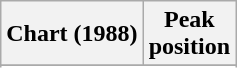<table class="wikitable sortable plainrowheaders">
<tr>
<th>Chart (1988)</th>
<th>Peak<br>position</th>
</tr>
<tr>
</tr>
<tr>
</tr>
</table>
